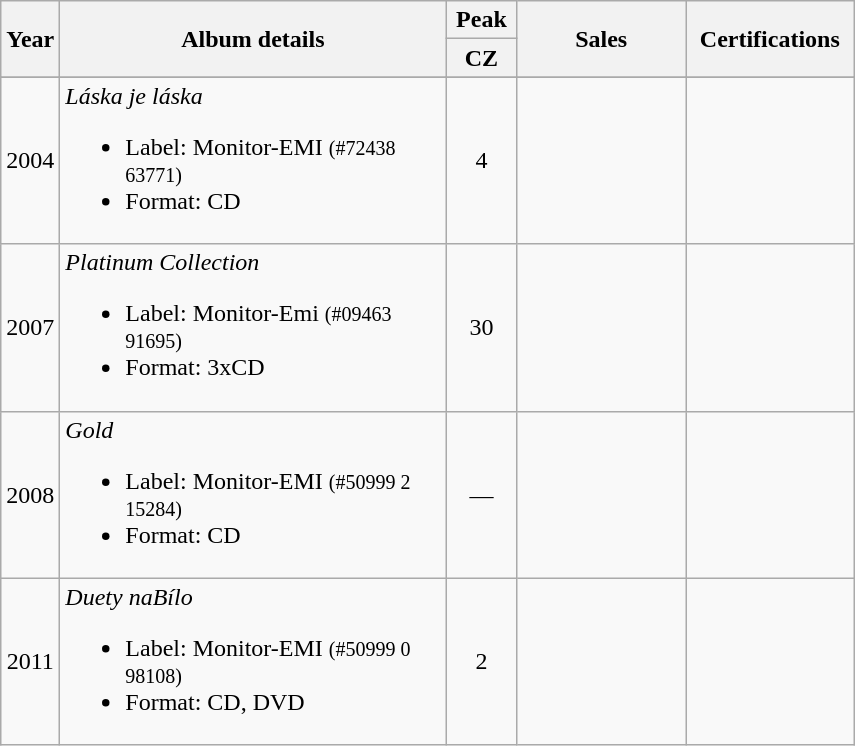<table class="wikitable" style="text-align:center;">
<tr>
<th rowspan="2" width="15">Year</th>
<th rowspan="2" width="250">Album details</th>
<th colspan="1" width="40">Peak</th>
<th rowspan="2" width="105">Sales</th>
<th rowspan="2" width="105">Certifications</th>
</tr>
<tr>
<th rowspan="1" width="40">CZ</th>
</tr>
<tr style="font-size:smaller;">
</tr>
<tr>
<td>2004</td>
<td align="left"><em>Láska je láska</em><br><ul><li>Label: Monitor-EMI <small>(#72438 63771)</small></li><li>Format: CD</li></ul></td>
<td>4</td>
<td></td>
<td></td>
</tr>
<tr>
<td>2007</td>
<td align="left"><em>Platinum Collection</em><br><ul><li>Label: Monitor-Emi <small>(#09463 91695)</small></li><li>Format: 3xCD</li></ul></td>
<td>30</td>
<td></td>
<td></td>
</tr>
<tr>
<td>2008</td>
<td align="left"><em>Gold</em><br><ul><li>Label: Monitor-EMI <small>(#50999 2 15284)</small></li><li>Format: CD</li></ul></td>
<td>—</td>
<td></td>
<td></td>
</tr>
<tr>
<td>2011</td>
<td align="left"><em>Duety naBílo</em><br><ul><li>Label: Monitor-EMI <small>(#50999 0 98108)</small></li><li>Format: CD, DVD</li></ul></td>
<td>2</td>
<td></td>
<td></td>
</tr>
</table>
